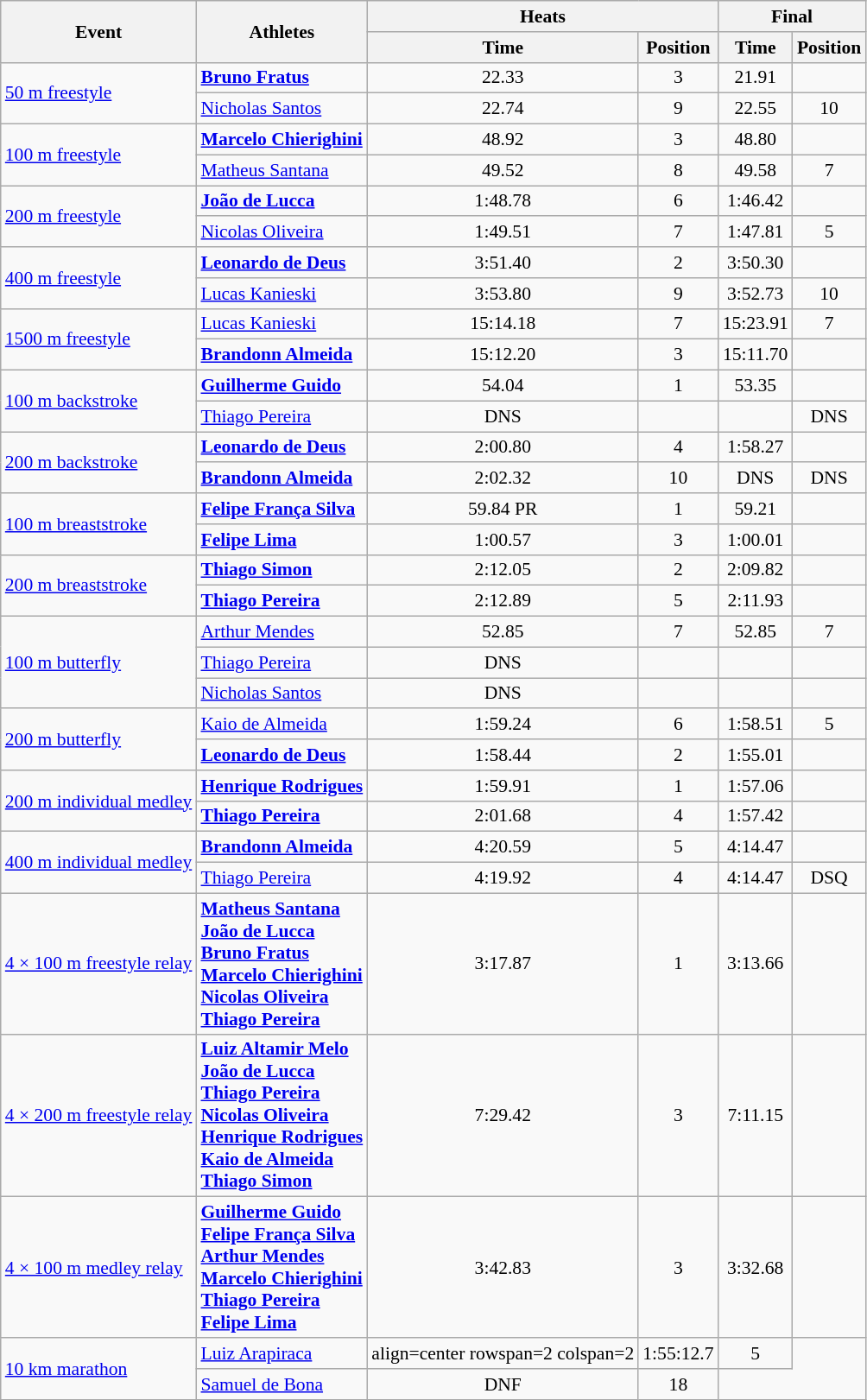<table class="wikitable" style="font-size:90%">
<tr>
<th rowspan=2>Event</th>
<th rowspan=2>Athletes</th>
<th colspan=2>Heats</th>
<th colspan=2>Final</th>
</tr>
<tr>
<th>Time</th>
<th>Position</th>
<th>Time</th>
<th>Position</th>
</tr>
<tr>
<td rowspan=2><a href='#'>50 m freestyle</a></td>
<td><strong><a href='#'>Bruno Fratus</a></strong></td>
<td align=center>22.33</td>
<td align=center>3</td>
<td align=center>21.91</td>
<td align=center></td>
</tr>
<tr>
<td><a href='#'>Nicholas Santos</a></td>
<td align=center>22.74</td>
<td align=center>9</td>
<td align=center>22.55</td>
<td align=center>10</td>
</tr>
<tr>
<td rowspan=2><a href='#'>100 m freestyle</a></td>
<td><strong><a href='#'>Marcelo Chierighini</a></strong></td>
<td align=center>48.92</td>
<td align=center>3</td>
<td align=center>48.80</td>
<td align=center></td>
</tr>
<tr>
<td><a href='#'>Matheus Santana</a></td>
<td align=center>49.52</td>
<td align=center>8</td>
<td align=center>49.58</td>
<td align=center>7</td>
</tr>
<tr>
<td rowspan=2><a href='#'>200 m freestyle</a></td>
<td><strong><a href='#'>João de Lucca</a></strong></td>
<td align=center>1:48.78</td>
<td align=center>6</td>
<td align=center>1:46.42</td>
<td align=center></td>
</tr>
<tr>
<td><a href='#'>Nicolas Oliveira</a></td>
<td align=center>1:49.51</td>
<td align=center>7</td>
<td align=center>1:47.81</td>
<td align=center>5</td>
</tr>
<tr>
<td rowspan=2><a href='#'>400 m freestyle</a></td>
<td><strong><a href='#'>Leonardo de Deus</a></strong></td>
<td align=center>3:51.40</td>
<td align=center>2</td>
<td align=center>3:50.30</td>
<td align=center></td>
</tr>
<tr>
<td><a href='#'>Lucas Kanieski</a></td>
<td align=center>3:53.80</td>
<td align=center>9</td>
<td align=center>3:52.73</td>
<td align=center>10</td>
</tr>
<tr>
<td rowspan=2><a href='#'>1500 m freestyle</a></td>
<td><a href='#'>Lucas Kanieski</a></td>
<td align=center>15:14.18</td>
<td align=center>7</td>
<td align=center>15:23.91</td>
<td align=center>7</td>
</tr>
<tr>
<td><strong><a href='#'>Brandonn Almeida</a></strong></td>
<td align=center>15:12.20</td>
<td align=center>3</td>
<td align=center>15:11.70</td>
<td align=center></td>
</tr>
<tr>
<td rowspan=2><a href='#'>100 m backstroke</a></td>
<td><strong><a href='#'>Guilherme Guido</a></strong></td>
<td align=center>54.04</td>
<td align=center>1</td>
<td align=center>53.35</td>
<td align=center></td>
</tr>
<tr>
<td><a href='#'>Thiago Pereira</a></td>
<td align=center>DNS</td>
<td align=center></td>
<td align=center></td>
<td align=center>DNS</td>
</tr>
<tr>
<td rowspan=2><a href='#'>200 m backstroke</a></td>
<td><strong><a href='#'>Leonardo de Deus</a></strong></td>
<td align=center>2:00.80</td>
<td align=center>4</td>
<td align=center>1:58.27</td>
<td align=center></td>
</tr>
<tr>
<td><strong><a href='#'>Brandonn Almeida</a></strong></td>
<td align=center>2:02.32</td>
<td align=center>10</td>
<td align=center>DNS</td>
<td align=center>DNS</td>
</tr>
<tr>
<td rowspan=2><a href='#'>100 m breaststroke</a></td>
<td><strong><a href='#'>Felipe França Silva</a></strong></td>
<td align=center>59.84 PR</td>
<td align=center>1</td>
<td align=center>59.21</td>
<td align=center></td>
</tr>
<tr>
<td><strong><a href='#'>Felipe Lima</a></strong></td>
<td align=center>1:00.57</td>
<td align=center>3</td>
<td align=center>1:00.01</td>
<td align=center></td>
</tr>
<tr>
<td rowspan=2><a href='#'>200 m breaststroke</a></td>
<td><strong><a href='#'>Thiago Simon</a></strong></td>
<td align=center>2:12.05</td>
<td align=center>2</td>
<td align=center>2:09.82</td>
<td align=center></td>
</tr>
<tr>
<td><strong><a href='#'>Thiago Pereira</a></strong></td>
<td align=center>2:12.89</td>
<td align=center>5</td>
<td align=center>2:11.93</td>
<td align=center></td>
</tr>
<tr>
<td rowspan=3><a href='#'>100 m butterfly</a></td>
<td><a href='#'>Arthur Mendes</a></td>
<td align=center>52.85</td>
<td align=center>7</td>
<td align=center>52.85</td>
<td align=center>7</td>
</tr>
<tr>
<td><a href='#'>Thiago Pereira</a></td>
<td align=center>DNS</td>
<td align=center></td>
<td align=center></td>
<td align=center></td>
</tr>
<tr>
<td><a href='#'>Nicholas Santos</a></td>
<td align=center>DNS</td>
<td align=center></td>
<td align=center></td>
<td align=center></td>
</tr>
<tr>
<td rowspan=2><a href='#'>200 m butterfly</a></td>
<td><a href='#'>Kaio de Almeida</a></td>
<td align=center>1:59.24</td>
<td align=center>6</td>
<td align=center>1:58.51</td>
<td align=center>5</td>
</tr>
<tr>
<td><strong><a href='#'>Leonardo de Deus</a></strong></td>
<td align=center>1:58.44</td>
<td align=center>2</td>
<td align=center>1:55.01</td>
<td align=center></td>
</tr>
<tr>
<td rowspan=2><a href='#'>200 m individual medley</a></td>
<td><strong><a href='#'>Henrique Rodrigues</a></strong></td>
<td align=center>1:59.91</td>
<td align=center>1</td>
<td align=center>1:57.06</td>
<td align=center></td>
</tr>
<tr>
<td><strong><a href='#'>Thiago Pereira</a></strong></td>
<td align=center>2:01.68</td>
<td align=center>4</td>
<td align=center>1:57.42</td>
<td align=center></td>
</tr>
<tr>
<td rowspan=2><a href='#'>400 m individual medley</a></td>
<td><strong><a href='#'>Brandonn Almeida</a></strong></td>
<td align=center>4:20.59</td>
<td align=center>5</td>
<td align=center>4:14.47</td>
<td align=center></td>
</tr>
<tr>
<td><a href='#'>Thiago Pereira</a></td>
<td align=center>4:19.92</td>
<td align=center>4</td>
<td align=center>4:14.47</td>
<td align=center>DSQ</td>
</tr>
<tr>
<td><a href='#'>4 × 100 m freestyle relay</a></td>
<td><strong><a href='#'>Matheus Santana</a></strong><br><strong><a href='#'>João de Lucca</a></strong><br><strong><a href='#'>Bruno Fratus</a></strong><br><strong><a href='#'>Marcelo Chierighini</a></strong><br><strong><a href='#'>Nicolas Oliveira</a></strong><br><strong><a href='#'>Thiago Pereira</a></strong></td>
<td align=center>3:17.87</td>
<td align=center>1</td>
<td align=center>3:13.66</td>
<td align=center></td>
</tr>
<tr>
<td><a href='#'>4 × 200 m freestyle relay</a></td>
<td><strong><a href='#'>Luiz Altamir Melo</a></strong><br><strong><a href='#'>João de Lucca</a></strong><br><strong><a href='#'>Thiago Pereira</a></strong><br><strong><a href='#'>Nicolas Oliveira</a></strong><br><strong><a href='#'>Henrique Rodrigues</a></strong><br><strong><a href='#'>Kaio de Almeida</a></strong><br><strong><a href='#'>Thiago Simon</a></strong></td>
<td align=center>7:29.42</td>
<td align=center>3</td>
<td align=center>7:11.15</td>
<td align=center></td>
</tr>
<tr>
<td><a href='#'>4 × 100 m medley relay</a></td>
<td><strong><a href='#'>Guilherme Guido</a></strong><br><strong><a href='#'>Felipe França Silva</a></strong><br><strong><a href='#'>Arthur Mendes</a></strong><br><strong><a href='#'>Marcelo Chierighini</a></strong><br><strong><a href='#'>Thiago Pereira</a></strong><br><strong><a href='#'>Felipe Lima</a></strong></td>
<td align=center>3:42.83</td>
<td align=center>3</td>
<td align=center>3:32.68</td>
<td align=center></td>
</tr>
<tr>
<td rowspan=2><a href='#'>10 km marathon</a></td>
<td><a href='#'>Luiz Arapiraca</a></td>
<td>align=center rowspan=2 colspan=2 </td>
<td align=center>1:55:12.7</td>
<td align=center>5</td>
</tr>
<tr>
<td><a href='#'>Samuel de Bona</a></td>
<td align=center>DNF</td>
<td align=center>18</td>
</tr>
</table>
